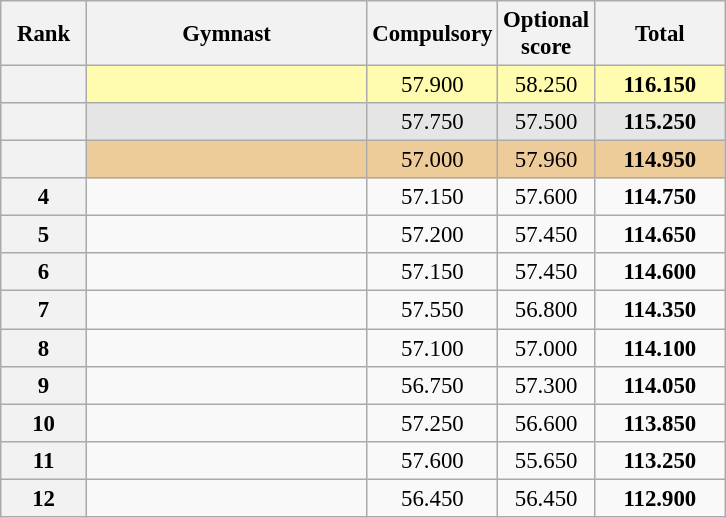<table class="wikitable sortable" style="text-align:center; font-size:95%">
<tr>
<th scope="col" style="width:50px;">Rank</th>
<th scope="col" style="width:180px;">Gymnast</th>
<th scope="col" style="width:50px;">Compulsory</th>
<th scope="col" style="width:50px;">Optional score</th>
<th scope="col" style="width:80px;">Total</th>
</tr>
<tr style="background:#fffcaf;">
<th scope=row style="text-align:center"></th>
<td style="text-align:left;"></td>
<td>57.900</td>
<td>58.250</td>
<td><strong>116.150</strong></td>
</tr>
<tr style="background:#e5e5e5;">
<th scope=row style="text-align:center"></th>
<td style="text-align:left;"></td>
<td>57.750</td>
<td>57.500</td>
<td><strong>115.250</strong></td>
</tr>
<tr style="background:#ec9;">
<th scope=row style="text-align:center"></th>
<td style="text-align:left;"></td>
<td>57.000</td>
<td>57.960</td>
<td><strong>114.950</strong></td>
</tr>
<tr>
<th scope=row style="text-align:center">4</th>
<td style="text-align:left;"></td>
<td>57.150</td>
<td>57.600</td>
<td><strong>114.750</strong></td>
</tr>
<tr>
<th scope=row style="text-align:center">5</th>
<td style="text-align:left;"></td>
<td>57.200</td>
<td>57.450</td>
<td><strong>114.650</strong></td>
</tr>
<tr>
<th scope=row style="text-align:center">6</th>
<td style="text-align:left;"></td>
<td>57.150</td>
<td>57.450</td>
<td><strong>114.600</strong></td>
</tr>
<tr>
<th scope=row style="text-align:center">7</th>
<td style="text-align:left;"></td>
<td>57.550</td>
<td>56.800</td>
<td><strong>114.350</strong></td>
</tr>
<tr>
<th scope=row style="text-align:center">8</th>
<td style="text-align:left;"></td>
<td>57.100</td>
<td>57.000</td>
<td><strong>114.100</strong></td>
</tr>
<tr>
<th scope=row style="text-align:center">9</th>
<td style="text-align:left;"></td>
<td>56.750</td>
<td>57.300</td>
<td><strong>114.050</strong></td>
</tr>
<tr>
<th scope=row style="text-align:center">10</th>
<td style="text-align:left;"></td>
<td>57.250</td>
<td>56.600</td>
<td><strong>113.850</strong></td>
</tr>
<tr>
<th scope=row style="text-align:center">11</th>
<td style="text-align:left;"></td>
<td>57.600</td>
<td>55.650</td>
<td><strong>113.250</strong></td>
</tr>
<tr>
<th scope=row style="text-align:center">12</th>
<td style="text-align:left;"></td>
<td>56.450</td>
<td>56.450</td>
<td><strong>112.900</strong></td>
</tr>
</table>
